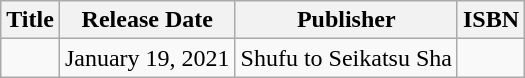<table class="wikitable">
<tr>
<th>Title</th>
<th>Release Date</th>
<th>Publisher</th>
<th>ISBN</th>
</tr>
<tr>
<td></td>
<td>January 19, 2021</td>
<td>Shufu to Seikatsu Sha</td>
<td></td>
</tr>
</table>
